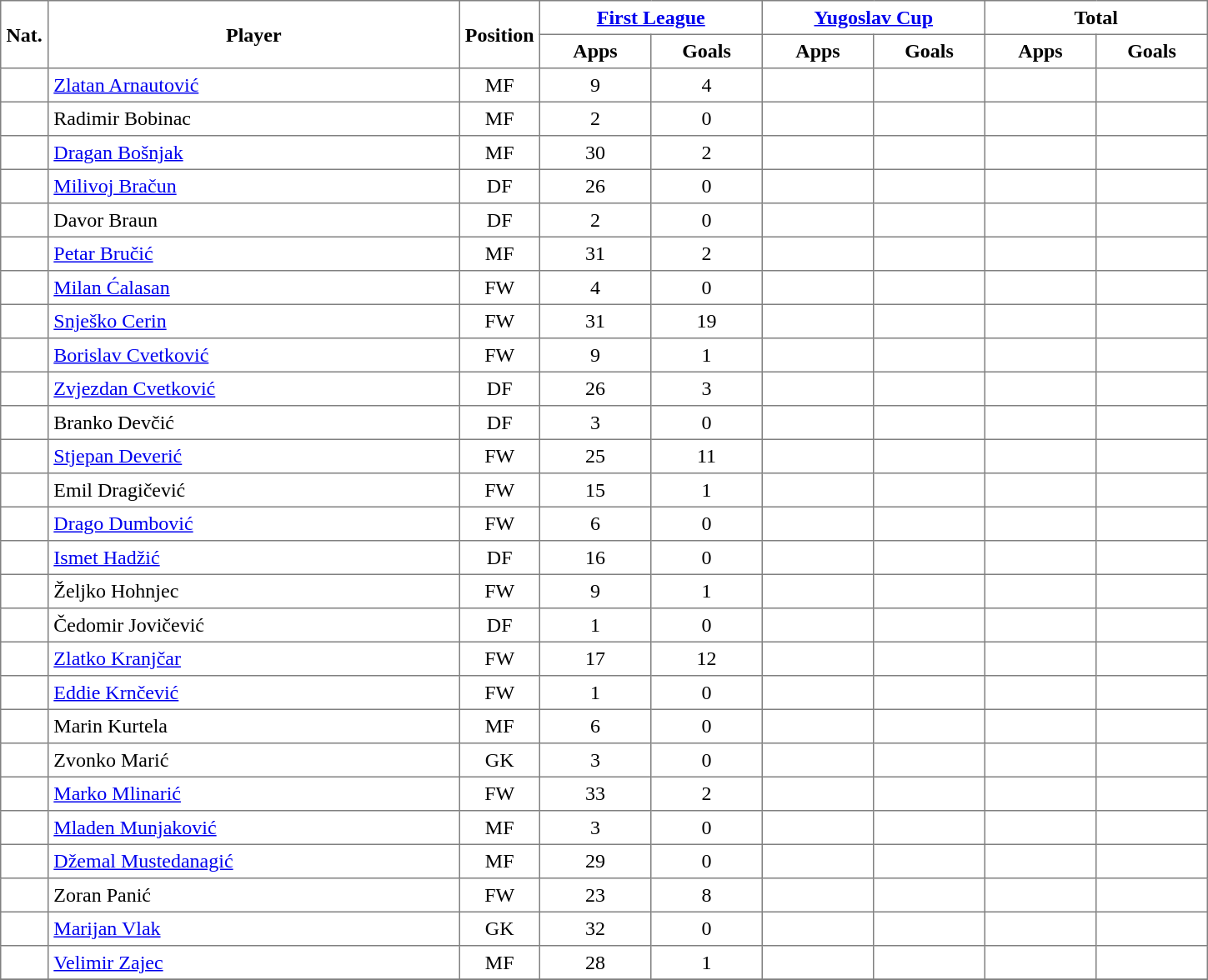<table class="toccolours" border="1" cellpadding="4" cellspacing="0" style="text-align:center; border-collapse: collapse; margin:0;">
<tr>
<th rowspan=2>Nat.</th>
<th rowspan=2 style="width:20em">Player</th>
<th rowspan=2>Position</th>
<th colspan=2 style="width:10em"><a href='#'>First League</a></th>
<th colspan=2 style="width:10em"><a href='#'>Yugoslav Cup</a></th>
<th colspan=2 style="width:10em">Total</th>
</tr>
<tr>
<th style="width:5em">Apps</th>
<th style="width:5em">Goals</th>
<th style="width:5em">Apps</th>
<th style="width:5em">Goals</th>
<th style="width:5em">Apps</th>
<th style="width:5em">Goals</th>
</tr>
<tr>
<td></td>
<td align="left"><a href='#'>Zlatan Arnautović</a></td>
<td>MF</td>
<td>9</td>
<td>4</td>
<td></td>
<td></td>
<td></td>
<td></td>
</tr>
<tr>
<td></td>
<td align="left">Radimir Bobinac</td>
<td>MF</td>
<td>2</td>
<td>0</td>
<td></td>
<td></td>
<td></td>
<td></td>
</tr>
<tr>
<td></td>
<td align="left"><a href='#'>Dragan Bošnjak</a></td>
<td>MF</td>
<td>30</td>
<td>2</td>
<td></td>
<td></td>
<td></td>
<td></td>
</tr>
<tr>
<td></td>
<td align="left"><a href='#'>Milivoj Bračun</a></td>
<td>DF</td>
<td>26</td>
<td>0</td>
<td></td>
<td></td>
<td></td>
<td></td>
</tr>
<tr>
<td></td>
<td align="left">Davor Braun</td>
<td>DF</td>
<td>2</td>
<td>0</td>
<td></td>
<td></td>
<td></td>
<td></td>
</tr>
<tr>
<td></td>
<td align="left"><a href='#'>Petar Bručić</a></td>
<td>MF</td>
<td>31</td>
<td>2</td>
<td></td>
<td></td>
<td></td>
<td></td>
</tr>
<tr>
<td></td>
<td align="left"><a href='#'>Milan Ćalasan</a></td>
<td>FW</td>
<td>4</td>
<td>0</td>
<td></td>
<td></td>
<td></td>
<td></td>
</tr>
<tr>
<td></td>
<td align="left"><a href='#'>Snješko Cerin</a></td>
<td>FW</td>
<td>31</td>
<td>19</td>
<td></td>
<td></td>
<td></td>
<td></td>
</tr>
<tr>
<td></td>
<td align="left"><a href='#'>Borislav Cvetković</a></td>
<td>FW</td>
<td>9</td>
<td>1</td>
<td></td>
<td></td>
<td></td>
<td></td>
</tr>
<tr>
<td></td>
<td align="left"><a href='#'>Zvjezdan Cvetković</a></td>
<td>DF</td>
<td>26</td>
<td>3</td>
<td></td>
<td></td>
<td></td>
<td></td>
</tr>
<tr>
<td></td>
<td align="left">Branko Devčić</td>
<td>DF</td>
<td>3</td>
<td>0</td>
<td></td>
<td></td>
<td></td>
<td></td>
</tr>
<tr>
<td></td>
<td align="left"><a href='#'>Stjepan Deverić</a></td>
<td>FW</td>
<td>25</td>
<td>11</td>
<td></td>
<td></td>
<td></td>
<td></td>
</tr>
<tr>
<td></td>
<td align="left">Emil Dragičević</td>
<td>FW</td>
<td>15</td>
<td>1</td>
<td></td>
<td></td>
<td></td>
<td></td>
</tr>
<tr>
<td></td>
<td align="left"><a href='#'>Drago Dumbović</a></td>
<td>FW</td>
<td>6</td>
<td>0</td>
<td></td>
<td></td>
<td></td>
<td></td>
</tr>
<tr>
<td></td>
<td align="left"><a href='#'>Ismet Hadžić</a></td>
<td>DF</td>
<td>16</td>
<td>0</td>
<td></td>
<td></td>
<td></td>
<td></td>
</tr>
<tr>
<td></td>
<td align="left">Željko Hohnjec</td>
<td>FW</td>
<td>9</td>
<td>1</td>
<td></td>
<td></td>
<td></td>
<td></td>
</tr>
<tr>
<td></td>
<td align="left">Čedomir Jovičević</td>
<td>DF</td>
<td>1</td>
<td>0</td>
<td></td>
<td></td>
<td></td>
<td></td>
</tr>
<tr>
<td></td>
<td align="left"><a href='#'>Zlatko Kranjčar</a></td>
<td>FW</td>
<td>17</td>
<td>12</td>
<td></td>
<td></td>
<td></td>
<td></td>
</tr>
<tr>
<td></td>
<td align="left"><a href='#'>Eddie Krnčević</a></td>
<td>FW</td>
<td>1</td>
<td>0</td>
<td></td>
<td></td>
<td></td>
<td></td>
</tr>
<tr>
<td></td>
<td align="left">Marin Kurtela</td>
<td>MF</td>
<td>6</td>
<td>0</td>
<td></td>
<td></td>
<td></td>
<td></td>
</tr>
<tr>
<td></td>
<td align="left">Zvonko Marić</td>
<td>GK</td>
<td>3</td>
<td>0</td>
<td></td>
<td></td>
<td></td>
<td></td>
</tr>
<tr>
<td></td>
<td align="left"><a href='#'>Marko Mlinarić</a></td>
<td>FW</td>
<td>33</td>
<td>2</td>
<td></td>
<td></td>
<td></td>
<td></td>
</tr>
<tr>
<td></td>
<td align="left"><a href='#'>Mladen Munjaković</a></td>
<td>MF</td>
<td>3</td>
<td>0</td>
<td></td>
<td></td>
<td></td>
<td></td>
</tr>
<tr>
<td></td>
<td align="left"><a href='#'>Džemal Mustedanagić</a></td>
<td>MF</td>
<td>29</td>
<td>0</td>
<td></td>
<td></td>
<td></td>
<td></td>
</tr>
<tr>
<td></td>
<td align="left">Zoran Panić</td>
<td>FW</td>
<td>23</td>
<td>8</td>
<td></td>
<td></td>
<td></td>
<td></td>
</tr>
<tr>
<td></td>
<td align="left"><a href='#'>Marijan Vlak</a></td>
<td>GK</td>
<td>32</td>
<td>0</td>
<td></td>
<td></td>
<td></td>
<td></td>
</tr>
<tr>
<td></td>
<td align="left"><a href='#'>Velimir Zajec</a></td>
<td>MF</td>
<td>28</td>
<td>1</td>
<td></td>
<td></td>
<td></td>
<td></td>
</tr>
<tr>
</tr>
</table>
